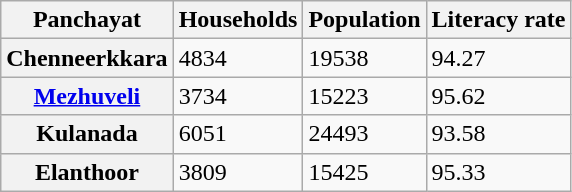<table class="wikitable">
<tr>
<th>Panchayat</th>
<th>Households</th>
<th>Population</th>
<th>Literacy rate</th>
</tr>
<tr>
<th>Chenneerkkara</th>
<td>4834</td>
<td>19538</td>
<td>94.27</td>
</tr>
<tr>
<th><a href='#'>Mezhuveli</a></th>
<td>3734</td>
<td>15223</td>
<td>95.62</td>
</tr>
<tr>
<th>Kulanada</th>
<td>6051</td>
<td>24493</td>
<td>93.58</td>
</tr>
<tr>
<th>Elanthoor</th>
<td>3809</td>
<td>15425</td>
<td>95.33</td>
</tr>
</table>
